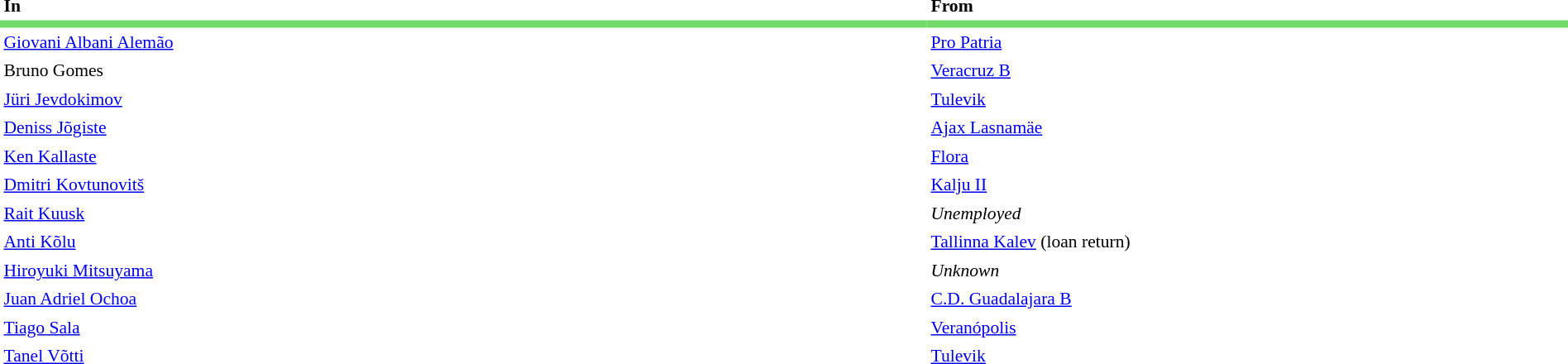<table cellspacing="0" cellpadding="3" style="width:100%;font-size:90%">
<tr>
<td style="width:60%"><strong>In</strong></td>
<td style="width:40%"><strong>From</strong></td>
<td></td>
</tr>
<tr style="background-color:#73DA67;">
<td></td>
<td></td>
<td></td>
<td></td>
<td></td>
</tr>
<tr>
<td>  <a href='#'>Giovani Albani Alemão</a></td>
<td> <a href='#'>Pro Patria</a></td>
</tr>
<tr>
<td> Bruno Gomes</td>
<td> <a href='#'>Veracruz B</a></td>
</tr>
<tr>
<td> <a href='#'>Jüri Jevdokimov</a></td>
<td> <a href='#'>Tulevik</a></td>
</tr>
<tr>
<td> <a href='#'>Deniss Jõgiste</a></td>
<td> <a href='#'>Ajax Lasnamäe</a></td>
</tr>
<tr>
<td> <a href='#'>Ken Kallaste</a></td>
<td> <a href='#'>Flora</a></td>
</tr>
<tr>
<td> <a href='#'>Dmitri Kovtunovitš</a></td>
<td> <a href='#'>Kalju II</a></td>
</tr>
<tr>
<td> <a href='#'>Rait Kuusk</a></td>
<td> <em>Unemployed</em></td>
</tr>
<tr>
<td> <a href='#'>Anti Kõlu</a></td>
<td> <a href='#'>Tallinna Kalev</a> (loan return)</td>
</tr>
<tr>
<td> <a href='#'>Hiroyuki Mitsuyama</a></td>
<td> <em>Unknown</em></td>
</tr>
<tr>
<td> <a href='#'>Juan Adriel Ochoa</a></td>
<td> <a href='#'>C.D. Guadalajara B</a></td>
</tr>
<tr>
<td>  <a href='#'>Tiago Sala</a></td>
<td> <a href='#'>Veranópolis</a></td>
</tr>
<tr>
<td> <a href='#'>Tanel Võtti</a></td>
<td> <a href='#'>Tulevik</a></td>
</tr>
</table>
